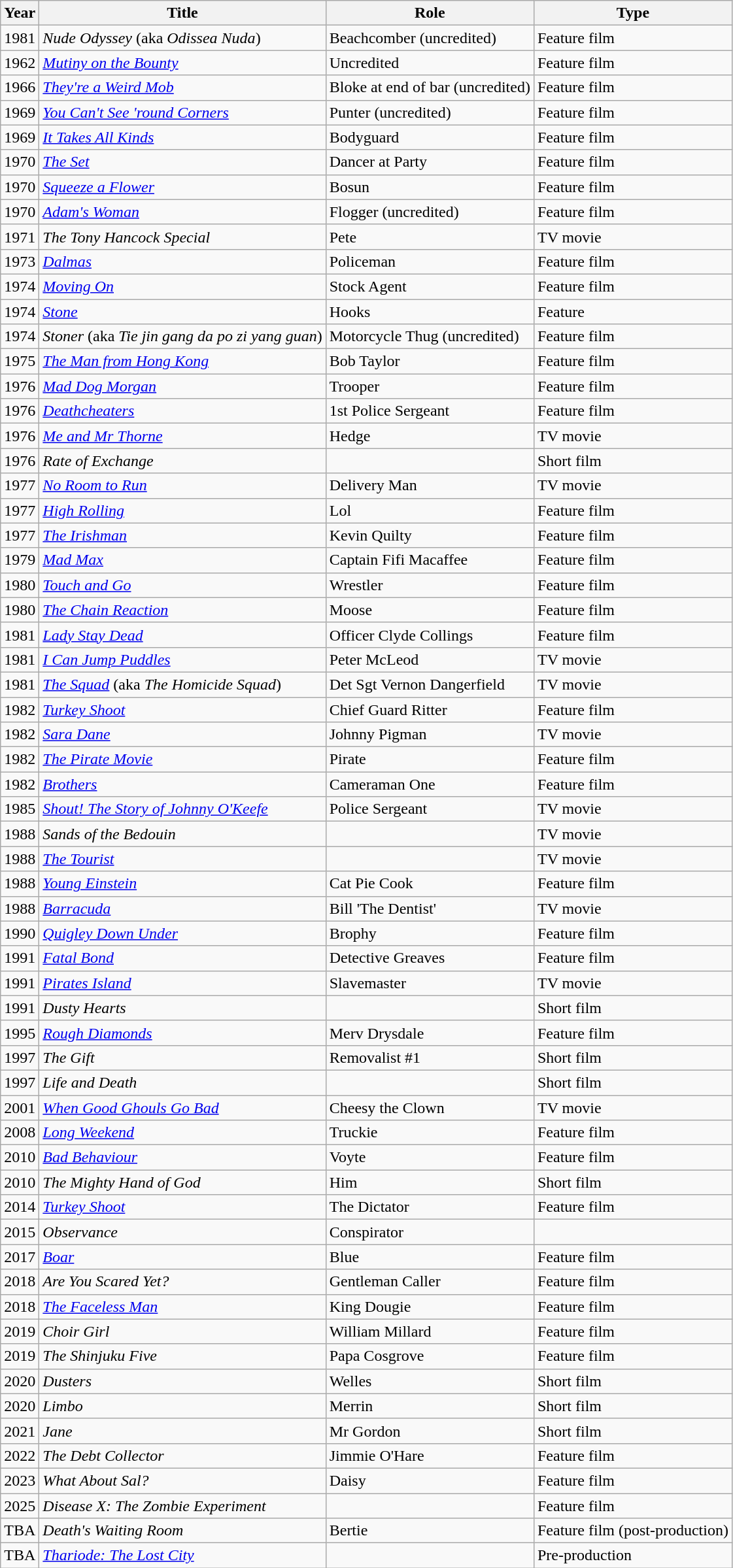<table class="wikitable">
<tr>
<th>Year</th>
<th>Title</th>
<th>Role</th>
<th>Type</th>
</tr>
<tr>
<td>1981</td>
<td><em>Nude Odyssey</em> (aka <em>Odissea Nuda</em>)</td>
<td>Beachcomber (uncredited)</td>
<td>Feature film</td>
</tr>
<tr>
<td>1962</td>
<td><em><a href='#'>Mutiny on the Bounty</a></em></td>
<td>Uncredited</td>
<td>Feature film</td>
</tr>
<tr>
<td>1966</td>
<td><em><a href='#'>They're a Weird Mob</a></em></td>
<td>Bloke at end of bar (uncredited)</td>
<td>Feature film</td>
</tr>
<tr>
<td>1969</td>
<td><em><a href='#'>You Can't See 'round Corners</a></em></td>
<td>Punter (uncredited)</td>
<td>Feature film</td>
</tr>
<tr>
<td>1969</td>
<td><em><a href='#'>It Takes All Kinds</a></em></td>
<td>Bodyguard</td>
<td>Feature film</td>
</tr>
<tr>
<td>1970</td>
<td><em><a href='#'>The Set</a></em></td>
<td>Dancer at Party</td>
<td>Feature film</td>
</tr>
<tr>
<td>1970</td>
<td><em><a href='#'>Squeeze a Flower</a></em></td>
<td>Bosun</td>
<td>Feature film</td>
</tr>
<tr>
<td>1970</td>
<td><em><a href='#'>Adam's Woman</a></em></td>
<td>Flogger (uncredited)</td>
<td>Feature film</td>
</tr>
<tr>
<td>1971</td>
<td><em>The Tony Hancock Special</em></td>
<td>Pete</td>
<td>TV movie</td>
</tr>
<tr>
<td>1973</td>
<td><em><a href='#'>Dalmas</a></em></td>
<td>Policeman</td>
<td>Feature film</td>
</tr>
<tr>
<td>1974</td>
<td><em><a href='#'>Moving On</a></em></td>
<td>Stock Agent</td>
<td>Feature film</td>
</tr>
<tr>
<td>1974</td>
<td><em><a href='#'>Stone</a></em></td>
<td>Hooks</td>
<td>Feature</td>
</tr>
<tr>
<td>1974</td>
<td><em>Stoner</em> (aka <em>Tie jin gang da po zi yang guan</em>)</td>
<td>Motorcycle Thug (uncredited)</td>
<td>Feature film</td>
</tr>
<tr>
<td>1975</td>
<td><em><a href='#'>The Man from Hong Kong</a></em></td>
<td>Bob Taylor</td>
<td>Feature film</td>
</tr>
<tr>
<td>1976</td>
<td><em><a href='#'>Mad Dog Morgan</a></em></td>
<td>Trooper</td>
<td>Feature film</td>
</tr>
<tr>
<td>1976</td>
<td><em><a href='#'>Deathcheaters</a></em></td>
<td>1st Police Sergeant</td>
<td>Feature film</td>
</tr>
<tr>
<td>1976</td>
<td><em><a href='#'>Me and Mr Thorne</a></em></td>
<td>Hedge</td>
<td>TV movie</td>
</tr>
<tr>
<td>1976</td>
<td><em>Rate of Exchange</em></td>
<td></td>
<td>Short film</td>
</tr>
<tr>
<td>1977</td>
<td><em><a href='#'>No Room to Run</a></em></td>
<td>Delivery Man</td>
<td>TV movie</td>
</tr>
<tr>
<td>1977</td>
<td><em><a href='#'>High Rolling</a></em></td>
<td>Lol</td>
<td>Feature film</td>
</tr>
<tr>
<td>1977</td>
<td><em><a href='#'>The Irishman</a></em></td>
<td>Kevin Quilty</td>
<td>Feature film</td>
</tr>
<tr>
<td>1979</td>
<td><em><a href='#'>Mad Max</a></em></td>
<td>Captain Fifi Macaffee</td>
<td>Feature film</td>
</tr>
<tr>
<td>1980</td>
<td><em><a href='#'>Touch and Go</a></em></td>
<td>Wrestler</td>
<td>Feature film</td>
</tr>
<tr>
<td>1980</td>
<td><em><a href='#'>The Chain Reaction</a></em></td>
<td>Moose</td>
<td>Feature film</td>
</tr>
<tr>
<td>1981</td>
<td><em><a href='#'>Lady Stay Dead</a></em></td>
<td>Officer Clyde Collings</td>
<td>Feature film</td>
</tr>
<tr>
<td>1981</td>
<td><em><a href='#'>I Can Jump Puddles</a></em></td>
<td>Peter McLeod</td>
<td>TV movie</td>
</tr>
<tr>
<td>1981</td>
<td><em><a href='#'>The Squad</a></em> (aka <em>The Homicide Squad</em>)</td>
<td>Det Sgt Vernon Dangerfield</td>
<td>TV movie</td>
</tr>
<tr>
<td>1982</td>
<td><em><a href='#'>Turkey Shoot</a></em></td>
<td>Chief Guard Ritter</td>
<td>Feature film</td>
</tr>
<tr>
<td>1982</td>
<td><em><a href='#'>Sara Dane</a></em></td>
<td>Johnny Pigman</td>
<td>TV movie</td>
</tr>
<tr>
<td>1982</td>
<td><em><a href='#'>The Pirate Movie</a></em></td>
<td>Pirate</td>
<td>Feature film</td>
</tr>
<tr>
<td>1982</td>
<td><em><a href='#'>Brothers</a></em></td>
<td>Cameraman One</td>
<td>Feature film</td>
</tr>
<tr>
<td>1985</td>
<td><em><a href='#'>Shout! The Story of Johnny O'Keefe</a></em></td>
<td>Police Sergeant</td>
<td>TV movie</td>
</tr>
<tr>
<td>1988</td>
<td><em>Sands of the Bedouin</em></td>
<td></td>
<td>TV movie</td>
</tr>
<tr>
<td>1988</td>
<td><em><a href='#'>The Tourist</a></em></td>
<td></td>
<td>TV movie</td>
</tr>
<tr>
<td>1988</td>
<td><em><a href='#'>Young Einstein</a></em></td>
<td>Cat Pie Cook</td>
<td>Feature film</td>
</tr>
<tr>
<td>1988</td>
<td><em><a href='#'>Barracuda</a></em></td>
<td>Bill 'The Dentist'</td>
<td>TV movie</td>
</tr>
<tr>
<td>1990</td>
<td><em><a href='#'>Quigley Down Under</a></em></td>
<td>Brophy</td>
<td>Feature film</td>
</tr>
<tr>
<td>1991</td>
<td><em><a href='#'>Fatal Bond</a></em></td>
<td>Detective Greaves</td>
<td>Feature film</td>
</tr>
<tr>
<td>1991</td>
<td><em><a href='#'>Pirates Island</a></em></td>
<td>Slavemaster</td>
<td>TV movie</td>
</tr>
<tr>
<td>1991</td>
<td><em>Dusty Hearts</em></td>
<td></td>
<td>Short film</td>
</tr>
<tr>
<td>1995</td>
<td><em><a href='#'>Rough Diamonds</a></em></td>
<td>Merv Drysdale</td>
<td>Feature film</td>
</tr>
<tr>
<td>1997</td>
<td><em>The Gift</em></td>
<td>Removalist #1</td>
<td>Short film</td>
</tr>
<tr>
<td>1997</td>
<td><em>Life and Death</em></td>
<td></td>
<td>Short film</td>
</tr>
<tr>
<td>2001</td>
<td><em><a href='#'>When Good Ghouls Go Bad</a></em></td>
<td>Cheesy the Clown</td>
<td>TV movie</td>
</tr>
<tr>
<td>2008</td>
<td><em><a href='#'>Long Weekend</a></em></td>
<td>Truckie</td>
<td>Feature film</td>
</tr>
<tr>
<td>2010</td>
<td><em><a href='#'>Bad Behaviour</a></em></td>
<td>Voyte</td>
<td>Feature film</td>
</tr>
<tr>
<td>2010</td>
<td><em>The Mighty Hand of God</em></td>
<td>Him</td>
<td>Short film</td>
</tr>
<tr>
<td>2014</td>
<td><em><a href='#'>Turkey Shoot</a></em></td>
<td>The Dictator</td>
<td>Feature film</td>
</tr>
<tr>
<td>2015</td>
<td><em>Observance</em></td>
<td>Conspirator</td>
<td></td>
</tr>
<tr>
<td>2017</td>
<td><em><a href='#'>Boar</a></em></td>
<td>Blue</td>
<td>Feature film</td>
</tr>
<tr>
<td>2018</td>
<td><em>Are You Scared Yet?</em></td>
<td>Gentleman Caller</td>
<td>Feature film</td>
</tr>
<tr>
<td>2018</td>
<td><em><a href='#'>The Faceless Man</a></em></td>
<td>King Dougie</td>
<td>Feature film</td>
</tr>
<tr>
<td>2019</td>
<td><em>Choir Girl</em></td>
<td>William Millard</td>
<td>Feature film</td>
</tr>
<tr>
<td>2019</td>
<td><em>The Shinjuku Five</em></td>
<td>Papa Cosgrove</td>
<td>Feature film</td>
</tr>
<tr>
<td>2020</td>
<td><em>Dusters</em></td>
<td>Welles</td>
<td>Short film</td>
</tr>
<tr>
<td>2020</td>
<td><em>Limbo</em></td>
<td>Merrin</td>
<td>Short film</td>
</tr>
<tr>
<td>2021</td>
<td><em>Jane</em></td>
<td>Mr Gordon</td>
<td>Short film</td>
</tr>
<tr>
<td>2022</td>
<td><em>The Debt Collector</em></td>
<td>Jimmie O'Hare</td>
<td>Feature film</td>
</tr>
<tr>
<td>2023</td>
<td><em>What About Sal?</em></td>
<td>Daisy</td>
<td>Feature film</td>
</tr>
<tr>
<td>2025</td>
<td><em>Disease X: The Zombie Experiment</em></td>
<td></td>
<td>Feature film</td>
</tr>
<tr>
<td>TBA</td>
<td><em>Death's Waiting Room</em></td>
<td>Bertie</td>
<td>Feature film (post-production)</td>
</tr>
<tr>
<td>TBA</td>
<td><em><a href='#'>Thariode: The Lost City</a></em></td>
<td></td>
<td>Pre-production</td>
</tr>
</table>
